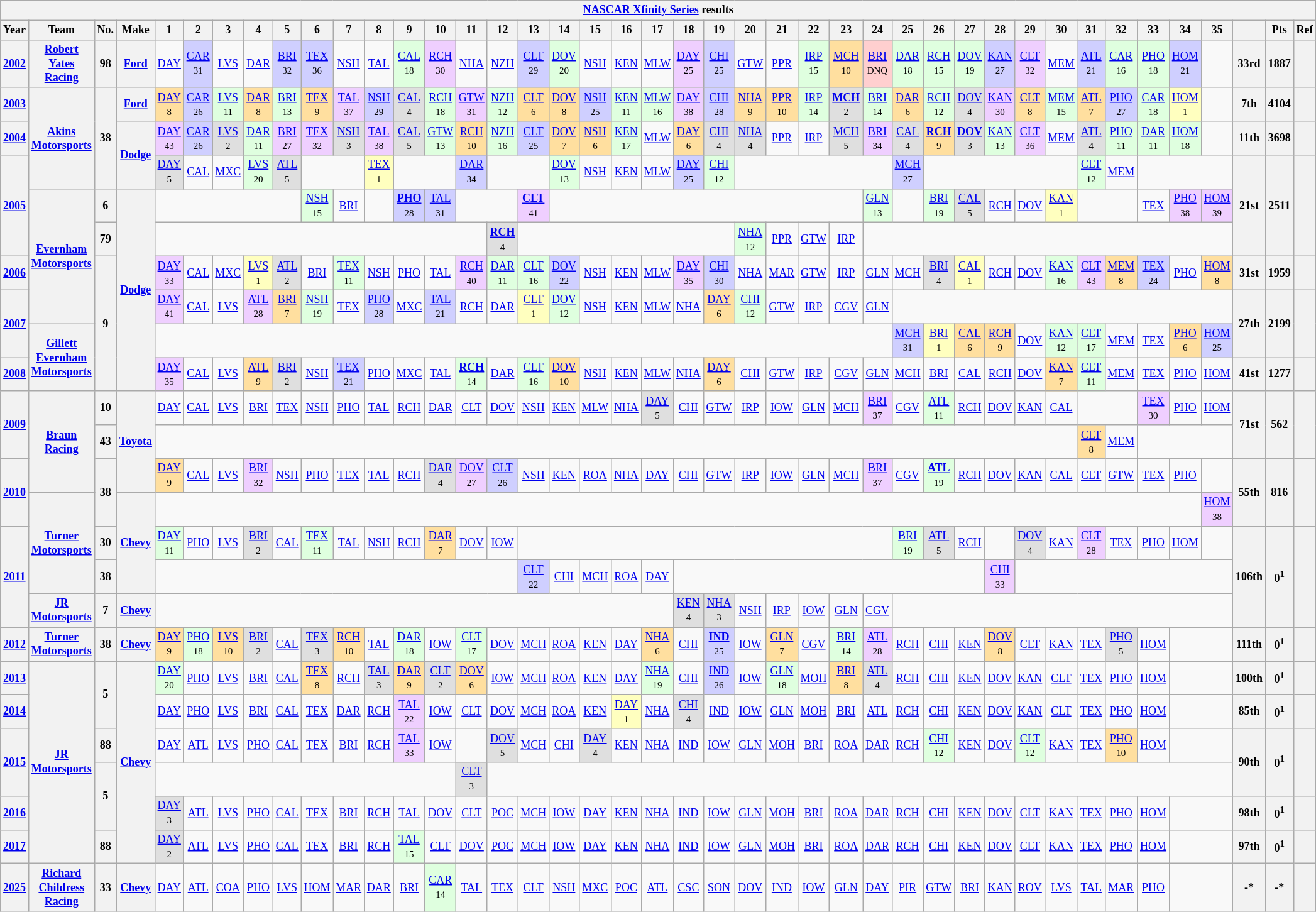<table class="wikitable" style="text-align:center; font-size:75%">
<tr>
<th colspan=42><a href='#'>NASCAR Xfinity Series</a> results</th>
</tr>
<tr>
<th>Year</th>
<th>Team</th>
<th>No.</th>
<th>Make</th>
<th>1</th>
<th>2</th>
<th>3</th>
<th>4</th>
<th>5</th>
<th>6</th>
<th>7</th>
<th>8</th>
<th>9</th>
<th>10</th>
<th>11</th>
<th>12</th>
<th>13</th>
<th>14</th>
<th>15</th>
<th>16</th>
<th>17</th>
<th>18</th>
<th>19</th>
<th>20</th>
<th>21</th>
<th>22</th>
<th>23</th>
<th>24</th>
<th>25</th>
<th>26</th>
<th>27</th>
<th>28</th>
<th>29</th>
<th>30</th>
<th>31</th>
<th>32</th>
<th>33</th>
<th>34</th>
<th>35</th>
<th></th>
<th>Pts</th>
<th>Ref</th>
</tr>
<tr>
<th><a href='#'>2002</a></th>
<th><a href='#'>Robert Yates Racing</a></th>
<th>98</th>
<th><a href='#'>Ford</a></th>
<td><a href='#'>DAY</a></td>
<td style="background:#CFCFFF;"><a href='#'>CAR</a><br><small>31</small></td>
<td><a href='#'>LVS</a></td>
<td><a href='#'>DAR</a></td>
<td style="background:#CFCFFF;"><a href='#'>BRI</a><br><small>32</small></td>
<td style="background:#CFCFFF;"><a href='#'>TEX</a><br><small>36</small></td>
<td><a href='#'>NSH</a></td>
<td><a href='#'>TAL</a></td>
<td style="background:#DFFFDF;"><a href='#'>CAL</a><br><small>18</small></td>
<td style="background:#EFCFFF;"><a href='#'>RCH</a><br><small>30</small></td>
<td><a href='#'>NHA</a></td>
<td><a href='#'>NZH</a></td>
<td style="background:#CFCFFF;"><a href='#'>CLT</a><br><small>29</small></td>
<td style="background:#DFFFDF;"><a href='#'>DOV</a><br><small>20</small></td>
<td><a href='#'>NSH</a></td>
<td><a href='#'>KEN</a></td>
<td><a href='#'>MLW</a></td>
<td style="background:#EFCFFF;"><a href='#'>DAY</a><br><small>25</small></td>
<td style="background:#CFCFFF;"><a href='#'>CHI</a><br><small>25</small></td>
<td><a href='#'>GTW</a></td>
<td><a href='#'>PPR</a></td>
<td style="background:#DFFFDF;"><a href='#'>IRP</a><br><small>15</small></td>
<td style="background:#FFDF9F;"><a href='#'>MCH</a><br><small>10</small></td>
<td style="background:#FFCFCF;"><a href='#'>BRI</a><br><small>DNQ</small></td>
<td style="background:#DFFFDF;"><a href='#'>DAR</a><br><small>18</small></td>
<td style="background:#DFFFDF;"><a href='#'>RCH</a><br><small>15</small></td>
<td style="background:#DFFFDF;"><a href='#'>DOV</a><br><small>19</small></td>
<td style="background:#CFCFFF;"><a href='#'>KAN</a><br><small>27</small></td>
<td style="background:#EFCFFF;"><a href='#'>CLT</a><br><small>32</small></td>
<td><a href='#'>MEM</a></td>
<td style="background:#CFCFFF;"><a href='#'>ATL</a><br><small>21</small></td>
<td style="background:#DFFFDF;"><a href='#'>CAR</a><br><small>16</small></td>
<td style="background:#DFFFDF;"><a href='#'>PHO</a><br><small>18</small></td>
<td style="background:#CFCFFF;"><a href='#'>HOM</a><br><small>21</small></td>
<td></td>
<th>33rd</th>
<th>1887</th>
<th></th>
</tr>
<tr>
<th><a href='#'>2003</a></th>
<th rowspan=3><a href='#'>Akins Motorsports</a></th>
<th rowspan=3>38</th>
<th><a href='#'>Ford</a></th>
<td style="background:#FFDF9F;"><a href='#'>DAY</a><br><small>8</small></td>
<td style="background:#CFCFFF;"><a href='#'>CAR</a><br><small>26</small></td>
<td style="background:#DFFFDF;"><a href='#'>LVS</a><br><small>11</small></td>
<td style="background:#FFDF9F;"><a href='#'>DAR</a><br><small>8</small></td>
<td style="background:#DFFFDF;"><a href='#'>BRI</a><br><small>13</small></td>
<td style="background:#FFDF9F;"><a href='#'>TEX</a><br><small>9</small></td>
<td style="background:#EFCFFF;"><a href='#'>TAL</a><br><small>37</small></td>
<td style="background:#CFCFFF;"><a href='#'>NSH</a><br><small>29</small></td>
<td style="background:#DFDFDF;"><a href='#'>CAL</a><br><small>4</small></td>
<td style="background:#DFFFDF;"><a href='#'>RCH</a><br><small>18</small></td>
<td style="background:#EFCFFF;"><a href='#'>GTW</a><br><small>31</small></td>
<td style="background:#DFFFDF;"><a href='#'>NZH</a><br><small>12</small></td>
<td style="background:#FFDF9F;"><a href='#'>CLT</a><br><small>6</small></td>
<td style="background:#FFDF9F;"><a href='#'>DOV</a><br><small>8</small></td>
<td style="background:#CFCFFF;"><a href='#'>NSH</a><br><small>25</small></td>
<td style="background:#DFFFDF;"><a href='#'>KEN</a><br><small>11</small></td>
<td style="background:#DFFFDF;"><a href='#'>MLW</a><br><small>16</small></td>
<td style="background:#EFCFFF;"><a href='#'>DAY</a><br><small>38</small></td>
<td style="background:#CFCFFF;"><a href='#'>CHI</a><br><small>28</small></td>
<td style="background:#FFDF9F;"><a href='#'>NHA</a><br><small>9</small></td>
<td style="background:#FFDF9F;"><a href='#'>PPR</a><br><small>10</small></td>
<td style="background:#DFFFDF;"><a href='#'>IRP</a><br><small>14</small></td>
<td style="background:#DFDFDF;"><strong><a href='#'>MCH</a></strong><br><small>2</small></td>
<td style="background:#DFFFDF;"><a href='#'>BRI</a><br><small>14</small></td>
<td style="background:#FFDF9F;"><a href='#'>DAR</a><br><small>6</small></td>
<td style="background:#DFFFDF;"><a href='#'>RCH</a><br><small>12</small></td>
<td style="background:#DFDFDF;"><a href='#'>DOV</a><br><small>4</small></td>
<td style="background:#EFCFFF;"><a href='#'>KAN</a><br><small>30</small></td>
<td style="background:#FFDF9F;"><a href='#'>CLT</a><br><small>8</small></td>
<td style="background:#DFFFDF;"><a href='#'>MEM</a><br><small>15</small></td>
<td style="background:#FFDF9F;"><a href='#'>ATL</a><br><small>7</small></td>
<td style="background:#CFCFFF;"><a href='#'>PHO</a><br><small>27</small></td>
<td style="background:#DFFFDF;"><a href='#'>CAR</a><br><small>18</small></td>
<td style="background:#FFFFBF;"><a href='#'>HOM</a><br><small>1</small></td>
<td></td>
<th>7th</th>
<th>4104</th>
<th></th>
</tr>
<tr>
<th><a href='#'>2004</a></th>
<th rowspan=2><a href='#'>Dodge</a></th>
<td style="background:#EFCFFF;"><a href='#'>DAY</a><br><small>43</small></td>
<td style="background:#CFCFFF;"><a href='#'>CAR</a><br><small>26</small></td>
<td style="background:#DFDFDF;"><a href='#'>LVS</a><br><small>2</small></td>
<td style="background:#DFFFDF;"><a href='#'>DAR</a><br><small>11</small></td>
<td style="background:#EFCFFF;"><a href='#'>BRI</a><br><small>27</small></td>
<td style="background:#EFCFFF;"><a href='#'>TEX</a><br><small>32</small></td>
<td style="background:#DFDFDF;"><a href='#'>NSH</a><br><small>3</small></td>
<td style="background:#EFCFFF;"><a href='#'>TAL</a><br><small>38</small></td>
<td style="background:#DFDFDF;"><a href='#'>CAL</a><br><small>5</small></td>
<td style="background:#DFFFDF;"><a href='#'>GTW</a><br><small>13</small></td>
<td style="background:#FFDF9F;"><a href='#'>RCH</a><br><small>10</small></td>
<td style="background:#DFFFDF;"><a href='#'>NZH</a><br><small>16</small></td>
<td style="background:#CFCFFF;"><a href='#'>CLT</a><br><small>25</small></td>
<td style="background:#FFDF9F;"><a href='#'>DOV</a><br><small>7</small></td>
<td style="background:#FFDF9F;"><a href='#'>NSH</a><br><small>6</small></td>
<td style="background:#DFFFDF;"><a href='#'>KEN</a><br><small>17</small></td>
<td><a href='#'>MLW</a></td>
<td style="background:#FFDF9F;"><a href='#'>DAY</a><br><small>6</small></td>
<td style="background:#DFDFDF;"><a href='#'>CHI</a><br><small>4</small></td>
<td style="background:#DFDFDF;"><a href='#'>NHA</a><br><small>4</small></td>
<td><a href='#'>PPR</a></td>
<td><a href='#'>IRP</a></td>
<td style="background:#DFDFDF;"><a href='#'>MCH</a><br><small>5</small></td>
<td style="background:#EFCFFF;"><a href='#'>BRI</a><br><small>34</small></td>
<td style="background:#DFDFDF;"><a href='#'>CAL</a><br><small>4</small></td>
<td style="background:#FFDF9F;"><strong><a href='#'>RCH</a></strong><br><small>9</small></td>
<td style="background:#DFDFDF;"><strong><a href='#'>DOV</a></strong><br><small>3</small></td>
<td style="background:#DFFFDF;"><a href='#'>KAN</a><br><small>13</small></td>
<td style="background:#EFCFFF;"><a href='#'>CLT</a><br><small>36</small></td>
<td><a href='#'>MEM</a></td>
<td style="background:#DFDFDF;"><a href='#'>ATL</a><br><small>4</small></td>
<td style="background:#DFFFDF;"><a href='#'>PHO</a><br><small>11</small></td>
<td style="background:#DFFFDF;"><a href='#'>DAR</a><br><small>11</small></td>
<td style="background:#DFFFDF;"><a href='#'>HOM</a><br><small>18</small></td>
<td></td>
<th>11th</th>
<th>3698</th>
<th></th>
</tr>
<tr>
<th rowspan=3><a href='#'>2005</a></th>
<td style="background:#DFDFDF;"><a href='#'>DAY</a><br><small>5</small></td>
<td><a href='#'>CAL</a></td>
<td><a href='#'>MXC</a></td>
<td style="background:#DFFFDF;"><a href='#'>LVS</a><br><small>20</small></td>
<td style="background:#DFDFDF;"><a href='#'>ATL</a><br><small>5</small></td>
<td colspan=2></td>
<td style="background:#FFFFBF;"><a href='#'>TEX</a><br><small>1</small></td>
<td colspan=2></td>
<td style="background:#CFCFFF;"><a href='#'>DAR</a><br><small>34</small></td>
<td colspan=2></td>
<td style="background:#DFFFDF;"><a href='#'>DOV</a><br><small>13</small></td>
<td><a href='#'>NSH</a></td>
<td><a href='#'>KEN</a></td>
<td><a href='#'>MLW</a></td>
<td style="background:#CFCFFF;"><a href='#'>DAY</a><br><small>25</small></td>
<td style="background:#DFFFDF;"><a href='#'>CHI</a><br><small>12</small></td>
<td colspan=5></td>
<td style="background:#CFCFFF;"><a href='#'>MCH</a><br><small>27</small></td>
<td colspan=5></td>
<td style="background:#DFFFDF;"><a href='#'>CLT</a><br><small>12</small></td>
<td><a href='#'>MEM</a></td>
<td colspan=3></td>
<th rowspan=3>21st</th>
<th rowspan=3>2511</th>
<th rowspan=3></th>
</tr>
<tr>
<th rowspan=4><a href='#'>Evernham Motorsports</a></th>
<th>6</th>
<th rowspan=6><a href='#'>Dodge</a></th>
<td colspan=5></td>
<td style="background:#DFFFDF;"><a href='#'>NSH</a><br><small>15</small></td>
<td><a href='#'>BRI</a></td>
<td></td>
<td style="background:#CFCFFF;"><strong><a href='#'>PHO</a></strong><br><small>28</small></td>
<td style="background:#CFCFFF;"><a href='#'>TAL</a><br><small>31</small></td>
<td colspan=2></td>
<td style="background:#EFCFFF;"><strong><a href='#'>CLT</a></strong><br><small>41</small></td>
<td colspan=10></td>
<td style="background:#DFFFDF;"><a href='#'>GLN</a><br><small>13</small></td>
<td></td>
<td style="background:#DFFFDF;"><a href='#'>BRI</a><br><small>19</small></td>
<td style="background:#DFDFDF;"><a href='#'>CAL</a><br><small>5</small></td>
<td><a href='#'>RCH</a></td>
<td><a href='#'>DOV</a></td>
<td style="background:#FFFFBF;"><a href='#'>KAN</a><br><small>1</small></td>
<td colspan=2></td>
<td><a href='#'>TEX</a></td>
<td style="background:#EFCFFF;"><a href='#'>PHO</a><br><small>38</small></td>
<td style="background:#EFCFFF;"><a href='#'>HOM</a><br><small>39</small></td>
</tr>
<tr>
<th>79</th>
<td colspan=11></td>
<td style="background:#DFDFDF;"><strong><a href='#'>RCH</a></strong><br><small>4</small></td>
<td colspan=7></td>
<td style="background:#DFFFDF;"><a href='#'>NHA</a><br><small>12</small></td>
<td><a href='#'>PPR</a></td>
<td><a href='#'>GTW</a></td>
<td><a href='#'>IRP</a></td>
<td colspan=12></td>
</tr>
<tr>
<th><a href='#'>2006</a></th>
<th rowspan=4>9</th>
<td style="background:#EFCFFF;"><a href='#'>DAY</a><br><small>33</small></td>
<td><a href='#'>CAL</a></td>
<td><a href='#'>MXC</a></td>
<td style="background:#FFFFBF;"><a href='#'>LVS</a><br><small>1</small></td>
<td style="background:#DFDFDF;"><a href='#'>ATL</a><br><small>2</small></td>
<td><a href='#'>BRI</a></td>
<td style="background:#DFFFDF;"><a href='#'>TEX</a><br><small>11</small></td>
<td><a href='#'>NSH</a></td>
<td><a href='#'>PHO</a></td>
<td><a href='#'>TAL</a></td>
<td style="background:#EFCFFF;"><a href='#'>RCH</a><br><small>40</small></td>
<td style="background:#DFFFDF;"><a href='#'>DAR</a><br><small>11</small></td>
<td style="background:#DFFFDF;"><a href='#'>CLT</a><br><small>16</small></td>
<td style="background:#CFCFFF;"><a href='#'>DOV</a><br><small>22</small></td>
<td><a href='#'>NSH</a></td>
<td><a href='#'>KEN</a></td>
<td><a href='#'>MLW</a></td>
<td style="background:#EFCFFF;"><a href='#'>DAY</a><br><small>35</small></td>
<td style="background:#CFCFFF;"><a href='#'>CHI</a><br><small>30</small></td>
<td><a href='#'>NHA</a></td>
<td><a href='#'>MAR</a></td>
<td><a href='#'>GTW</a></td>
<td><a href='#'>IRP</a></td>
<td><a href='#'>GLN</a></td>
<td><a href='#'>MCH</a></td>
<td style="background:#DFDFDF;"><a href='#'>BRI</a><br><small>4</small></td>
<td style="background:#FFFFBF;"><a href='#'>CAL</a><br><small>1</small></td>
<td><a href='#'>RCH</a></td>
<td><a href='#'>DOV</a></td>
<td style="background:#DFFFDF;"><a href='#'>KAN</a><br><small>16</small></td>
<td style="background:#EFCFFF;"><a href='#'>CLT</a><br><small>43</small></td>
<td style="background:#FFDF9F;"><a href='#'>MEM</a><br><small>8</small></td>
<td style="background:#CFCFFF;"><a href='#'>TEX</a><br><small>24</small></td>
<td><a href='#'>PHO</a></td>
<td style="background:#FFDF9F;"><a href='#'>HOM</a><br><small>8</small></td>
<th>31st</th>
<th>1959</th>
<th></th>
</tr>
<tr>
<th rowspan=2><a href='#'>2007</a></th>
<td style="background:#EFCFFF;"><a href='#'>DAY</a><br><small>41</small></td>
<td><a href='#'>CAL</a></td>
<td><a href='#'>LVS</a></td>
<td style="background:#EFCFFF;"><a href='#'>ATL</a><br><small>28</small></td>
<td style="background:#FFDF9F;"><a href='#'>BRI</a><br><small>7</small></td>
<td style="background:#DFFFDF;"><a href='#'>NSH</a><br><small>19</small></td>
<td><a href='#'>TEX</a></td>
<td style="background:#CFCFFF;"><a href='#'>PHO</a><br><small>28</small></td>
<td><a href='#'>MXC</a></td>
<td style="background:#CFCFFF;"><a href='#'>TAL</a><br><small>21</small></td>
<td><a href='#'>RCH</a></td>
<td><a href='#'>DAR</a></td>
<td style="background:#FFFFBF;"><a href='#'>CLT</a><br><small>1</small></td>
<td style="background:#DFFFDF;"><a href='#'>DOV</a><br><small>12</small></td>
<td><a href='#'>NSH</a></td>
<td><a href='#'>KEN</a></td>
<td><a href='#'>MLW</a></td>
<td><a href='#'>NHA</a></td>
<td style="background:#FFDF9F;"><a href='#'>DAY</a><br><small>6</small></td>
<td style="background:#DFFFDF;"><a href='#'>CHI</a><br><small>12</small></td>
<td><a href='#'>GTW</a></td>
<td><a href='#'>IRP</a></td>
<td><a href='#'>CGV</a></td>
<td><a href='#'>GLN</a></td>
<td colspan=11></td>
<th rowspan=2>27th</th>
<th rowspan=2>2199</th>
<th rowspan=2></th>
</tr>
<tr>
<th rowspan=2><a href='#'>Gillett Evernham Motorsports</a></th>
<td colspan=24></td>
<td style="background:#CFCFFF;"><a href='#'>MCH</a><br><small>31</small></td>
<td style="background:#FFFFBF;"><a href='#'>BRI</a><br><small>1</small></td>
<td style="background:#FFDF9F;"><a href='#'>CAL</a><br><small>6</small></td>
<td style="background:#FFDF9F;"><a href='#'>RCH</a><br><small>9</small></td>
<td><a href='#'>DOV</a></td>
<td style="background:#DFFFDF;"><a href='#'>KAN</a><br><small>12</small></td>
<td style="background:#DFFFDF;"><a href='#'>CLT</a><br><small>17</small></td>
<td><a href='#'>MEM</a></td>
<td><a href='#'>TEX</a></td>
<td style="background:#FFDF9F;"><a href='#'>PHO</a><br><small>6</small></td>
<td style="background:#CFCFFF;"><a href='#'>HOM</a><br><small>25</small></td>
</tr>
<tr>
<th><a href='#'>2008</a></th>
<td style="background:#EFCFFF;"><a href='#'>DAY</a><br><small>35</small></td>
<td><a href='#'>CAL</a></td>
<td><a href='#'>LVS</a></td>
<td style="background:#FFDF9F;"><a href='#'>ATL</a><br><small>9</small></td>
<td style="background:#DFDFDF;"><a href='#'>BRI</a><br><small>2</small></td>
<td><a href='#'>NSH</a></td>
<td style="background:#CFCFFF;"><a href='#'>TEX</a><br><small>21</small></td>
<td><a href='#'>PHO</a></td>
<td><a href='#'>MXC</a></td>
<td><a href='#'>TAL</a></td>
<td style="background:#DFFFDF;"><strong><a href='#'>RCH</a></strong><br><small>14</small></td>
<td><a href='#'>DAR</a></td>
<td style="background:#DFFFDF;"><a href='#'>CLT</a><br><small>16</small></td>
<td style="background:#FFDF9F;"><a href='#'>DOV</a><br><small>10</small></td>
<td><a href='#'>NSH</a></td>
<td><a href='#'>KEN</a></td>
<td><a href='#'>MLW</a></td>
<td><a href='#'>NHA</a></td>
<td style="background:#FFDF9F;"><a href='#'>DAY</a><br><small>6</small></td>
<td><a href='#'>CHI</a></td>
<td><a href='#'>GTW</a></td>
<td><a href='#'>IRP</a></td>
<td><a href='#'>CGV</a></td>
<td><a href='#'>GLN</a></td>
<td><a href='#'>MCH</a></td>
<td><a href='#'>BRI</a></td>
<td><a href='#'>CAL</a></td>
<td><a href='#'>RCH</a></td>
<td><a href='#'>DOV</a></td>
<td style="background:#FFDF9F;"><a href='#'>KAN</a><br><small>7</small></td>
<td style="background:#DFFFDF;"><a href='#'>CLT</a><br><small>11</small></td>
<td><a href='#'>MEM</a></td>
<td><a href='#'>TEX</a></td>
<td><a href='#'>PHO</a></td>
<td><a href='#'>HOM</a></td>
<th>41st</th>
<th>1277</th>
<th></th>
</tr>
<tr>
<th rowspan=2><a href='#'>2009</a></th>
<th rowspan=3><a href='#'>Braun Racing</a></th>
<th>10</th>
<th rowspan=3><a href='#'>Toyota</a></th>
<td><a href='#'>DAY</a></td>
<td><a href='#'>CAL</a></td>
<td><a href='#'>LVS</a></td>
<td><a href='#'>BRI</a></td>
<td><a href='#'>TEX</a></td>
<td><a href='#'>NSH</a></td>
<td><a href='#'>PHO</a></td>
<td><a href='#'>TAL</a></td>
<td><a href='#'>RCH</a></td>
<td><a href='#'>DAR</a></td>
<td><a href='#'>CLT</a></td>
<td><a href='#'>DOV</a></td>
<td><a href='#'>NSH</a></td>
<td><a href='#'>KEN</a></td>
<td><a href='#'>MLW</a></td>
<td><a href='#'>NHA</a></td>
<td style="background:#DFDFDF;"><a href='#'>DAY</a><br><small>5</small></td>
<td><a href='#'>CHI</a></td>
<td><a href='#'>GTW</a></td>
<td><a href='#'>IRP</a></td>
<td><a href='#'>IOW</a></td>
<td><a href='#'>GLN</a></td>
<td><a href='#'>MCH</a></td>
<td style="background:#EFCFFF;"><a href='#'>BRI</a><br><small>37</small></td>
<td><a href='#'>CGV</a></td>
<td style="background:#DFFFDF;"><a href='#'>ATL</a><br><small>11</small></td>
<td><a href='#'>RCH</a></td>
<td><a href='#'>DOV</a></td>
<td><a href='#'>KAN</a></td>
<td><a href='#'>CAL</a></td>
<td colspan=2></td>
<td style="background:#EFCFFF;"><a href='#'>TEX</a><br><small>30</small></td>
<td><a href='#'>PHO</a></td>
<td><a href='#'>HOM</a></td>
<th rowspan=2>71st</th>
<th rowspan=2>562</th>
<th rowspan=2></th>
</tr>
<tr>
<th>43</th>
<td colspan=30></td>
<td style="background:#FFDF9F;"><a href='#'>CLT</a><br><small>8</small></td>
<td><a href='#'>MEM</a></td>
<td colspan=3></td>
</tr>
<tr>
<th rowspan=2><a href='#'>2010</a></th>
<th rowspan=2>38</th>
<td style="background:#FFDF9F;"><a href='#'>DAY</a><br><small>9</small></td>
<td><a href='#'>CAL</a></td>
<td><a href='#'>LVS</a></td>
<td style="background:#EFCFFF;"><a href='#'>BRI</a><br><small>32</small></td>
<td><a href='#'>NSH</a></td>
<td><a href='#'>PHO</a></td>
<td><a href='#'>TEX</a></td>
<td><a href='#'>TAL</a></td>
<td><a href='#'>RCH</a></td>
<td style="background:#DFDFDF;"><a href='#'>DAR</a><br><small>4</small></td>
<td style="background:#EFCFFF;"><a href='#'>DOV</a><br><small>27</small></td>
<td style="background:#CFCFFF;"><a href='#'>CLT</a><br><small>26</small></td>
<td><a href='#'>NSH</a></td>
<td><a href='#'>KEN</a></td>
<td><a href='#'>ROA</a></td>
<td><a href='#'>NHA</a></td>
<td><a href='#'>DAY</a></td>
<td><a href='#'>CHI</a></td>
<td><a href='#'>GTW</a></td>
<td><a href='#'>IRP</a></td>
<td><a href='#'>IOW</a></td>
<td><a href='#'>GLN</a></td>
<td><a href='#'>MCH</a></td>
<td style="background:#EFCFFF;"><a href='#'>BRI</a><br><small>37</small></td>
<td><a href='#'>CGV</a></td>
<td style="background:#DFFFDF;"><strong><a href='#'>ATL</a></strong><br><small>19</small></td>
<td><a href='#'>RCH</a></td>
<td><a href='#'>DOV</a></td>
<td><a href='#'>KAN</a></td>
<td><a href='#'>CAL</a></td>
<td><a href='#'>CLT</a></td>
<td><a href='#'>GTW</a></td>
<td><a href='#'>TEX</a></td>
<td><a href='#'>PHO</a></td>
<td></td>
<th rowspan=2>55th</th>
<th rowspan=2>816</th>
<th rowspan=2></th>
</tr>
<tr>
<th rowspan=3><a href='#'>Turner Motorsports</a></th>
<th rowspan=3><a href='#'>Chevy</a></th>
<td colspan=34></td>
<td style="background:#EFCFFF;"><a href='#'>HOM</a><br><small>38</small></td>
</tr>
<tr>
<th rowspan=3><a href='#'>2011</a></th>
<th>30</th>
<td style="background:#DFFFDF;"><a href='#'>DAY</a><br><small>11</small></td>
<td><a href='#'>PHO</a></td>
<td><a href='#'>LVS</a></td>
<td style="background:#DFDFDF;"><a href='#'>BRI</a><br><small>2</small></td>
<td><a href='#'>CAL</a></td>
<td style="background:#DFFFDF;"><a href='#'>TEX</a><br><small>11</small></td>
<td><a href='#'>TAL</a></td>
<td><a href='#'>NSH</a></td>
<td><a href='#'>RCH</a></td>
<td style="background:#FFDF9F;"><a href='#'>DAR</a><br><small>7</small></td>
<td><a href='#'>DOV</a></td>
<td><a href='#'>IOW</a></td>
<td colspan=12></td>
<td style="background:#DFFFDF;"><a href='#'>BRI</a><br><small>19</small></td>
<td style="background:#DFDFDF;"><a href='#'>ATL</a><br><small>5</small></td>
<td><a href='#'>RCH</a></td>
<td></td>
<td style="background:#DFDFDF;"><a href='#'>DOV</a><br><small>4</small></td>
<td><a href='#'>KAN</a></td>
<td style="background:#EFCFFF;"><a href='#'>CLT</a><br><small>28</small></td>
<td><a href='#'>TEX</a></td>
<td><a href='#'>PHO</a></td>
<td><a href='#'>HOM</a></td>
<td></td>
<th rowspan=3>106th</th>
<th rowspan=3>0<sup>1</sup></th>
<th rowspan=3></th>
</tr>
<tr>
<th>38</th>
<td colspan=12></td>
<td style="background:#CFCFFF;"><a href='#'>CLT</a><br><small>22</small></td>
<td><a href='#'>CHI</a></td>
<td><a href='#'>MCH</a></td>
<td><a href='#'>ROA</a></td>
<td><a href='#'>DAY</a></td>
<td colspan=10></td>
<td style="background:#EFCFFF;"><a href='#'>CHI</a><br><small>33</small></td>
<td colspan=7></td>
</tr>
<tr>
<th><a href='#'>JR Motorsports</a></th>
<th>7</th>
<th><a href='#'>Chevy</a></th>
<td colspan=17></td>
<td style="background:#DFDFDF;"><a href='#'>KEN</a><br><small>4</small></td>
<td style="background:#DFDFDF;"><a href='#'>NHA</a><br><small>3</small></td>
<td><a href='#'>NSH</a></td>
<td><a href='#'>IRP</a></td>
<td><a href='#'>IOW</a></td>
<td><a href='#'>GLN</a></td>
<td><a href='#'>CGV</a></td>
<td colspan=11></td>
</tr>
<tr>
<th><a href='#'>2012</a></th>
<th><a href='#'>Turner Motorsports</a></th>
<th>38</th>
<th><a href='#'>Chevy</a></th>
<td style="background:#FFDF9F;"><a href='#'>DAY</a><br><small>9</small></td>
<td style="background:#DFFFDF;"><a href='#'>PHO</a><br><small>18</small></td>
<td style="background:#FFDF9F;"><a href='#'>LVS</a><br><small>10</small></td>
<td style="background:#DFDFDF;"><a href='#'>BRI</a><br><small>2</small></td>
<td><a href='#'>CAL</a></td>
<td style="background:#DFDFDF;"><a href='#'>TEX</a><br><small>3</small></td>
<td style="background:#FFDF9F;"><a href='#'>RCH</a><br><small>10</small></td>
<td><a href='#'>TAL</a></td>
<td style="background:#DFFFDF;"><a href='#'>DAR</a><br><small>18</small></td>
<td><a href='#'>IOW</a></td>
<td style="background:#DFFFDF;"><a href='#'>CLT</a><br><small>17</small></td>
<td><a href='#'>DOV</a></td>
<td><a href='#'>MCH</a></td>
<td><a href='#'>ROA</a></td>
<td><a href='#'>KEN</a></td>
<td><a href='#'>DAY</a></td>
<td style="background:#FFDF9F;"><a href='#'>NHA</a><br><small>6</small></td>
<td><a href='#'>CHI</a></td>
<td style="background:#CFCFFF;"><strong><a href='#'>IND</a></strong><br><small>25</small></td>
<td><a href='#'>IOW</a></td>
<td style="background:#FFDF9F;"><a href='#'>GLN</a><br><small>7</small></td>
<td><a href='#'>CGV</a></td>
<td style="background:#DFFFDF;"><a href='#'>BRI</a><br><small>14</small></td>
<td style="background:#EFCFFF;"><a href='#'>ATL</a><br><small>28</small></td>
<td><a href='#'>RCH</a></td>
<td><a href='#'>CHI</a></td>
<td><a href='#'>KEN</a></td>
<td style="background:#FFDF9F;"><a href='#'>DOV</a><br><small>8</small></td>
<td><a href='#'>CLT</a></td>
<td><a href='#'>KAN</a></td>
<td><a href='#'>TEX</a></td>
<td style="background:#DFDFDF;"><a href='#'>PHO</a><br><small>5</small></td>
<td><a href='#'>HOM</a></td>
<td colspan=2></td>
<th>111th</th>
<th>0<sup>1</sup></th>
<th></th>
</tr>
<tr>
<th><a href='#'>2013</a></th>
<th rowspan=6><a href='#'>JR Motorsports</a></th>
<th rowspan=2>5</th>
<th rowspan=6><a href='#'>Chevy</a></th>
<td style="background:#DFFFDF;"><a href='#'>DAY</a><br><small>20</small></td>
<td><a href='#'>PHO</a></td>
<td><a href='#'>LVS</a></td>
<td><a href='#'>BRI</a></td>
<td><a href='#'>CAL</a></td>
<td style="background:#FFDF9F;"><a href='#'>TEX</a><br><small>8</small></td>
<td><a href='#'>RCH</a></td>
<td style="background:#DFDFDF;"><a href='#'>TAL</a><br><small>3</small></td>
<td style="background:#FFDF9F;"><a href='#'>DAR</a><br><small>9</small></td>
<td style="background:#DFDFDF;"><a href='#'>CLT</a><br><small>2</small></td>
<td style="background:#FFDF9F;"><a href='#'>DOV</a><br><small>6</small></td>
<td><a href='#'>IOW</a></td>
<td><a href='#'>MCH</a></td>
<td><a href='#'>ROA</a></td>
<td><a href='#'>KEN</a></td>
<td><a href='#'>DAY</a></td>
<td style="background:#DFFFDF;"><a href='#'>NHA</a><br><small>19</small></td>
<td><a href='#'>CHI</a></td>
<td style="background:#CFCFFF;"><a href='#'>IND</a><br><small>26</small></td>
<td><a href='#'>IOW</a></td>
<td style="background:#DFFFDF;"><a href='#'>GLN</a><br><small>18</small></td>
<td><a href='#'>MOH</a></td>
<td style="background:#FFDF9F;"><a href='#'>BRI</a><br><small>8</small></td>
<td style="background:#DFDFDF;"><a href='#'>ATL</a><br><small>4</small></td>
<td><a href='#'>RCH</a></td>
<td><a href='#'>CHI</a></td>
<td><a href='#'>KEN</a></td>
<td><a href='#'>DOV</a></td>
<td><a href='#'>KAN</a></td>
<td><a href='#'>CLT</a></td>
<td><a href='#'>TEX</a></td>
<td><a href='#'>PHO</a></td>
<td><a href='#'>HOM</a></td>
<td colspan=2></td>
<th>100th</th>
<th>0<sup>1</sup></th>
<th></th>
</tr>
<tr>
<th><a href='#'>2014</a></th>
<td><a href='#'>DAY</a></td>
<td><a href='#'>PHO</a></td>
<td><a href='#'>LVS</a></td>
<td><a href='#'>BRI</a></td>
<td><a href='#'>CAL</a></td>
<td><a href='#'>TEX</a></td>
<td><a href='#'>DAR</a></td>
<td><a href='#'>RCH</a></td>
<td style="background:#EFCFFF;"><a href='#'>TAL</a><br><small>22</small></td>
<td><a href='#'>IOW</a></td>
<td><a href='#'>CLT</a></td>
<td><a href='#'>DOV</a></td>
<td><a href='#'>MCH</a></td>
<td><a href='#'>ROA</a></td>
<td><a href='#'>KEN</a></td>
<td style="background:#FFFFBF;"><a href='#'>DAY</a><br><small>1</small></td>
<td><a href='#'>NHA</a></td>
<td style="background:#DFDFDF;"><a href='#'>CHI</a><br><small>4</small></td>
<td><a href='#'>IND</a></td>
<td><a href='#'>IOW</a></td>
<td><a href='#'>GLN</a></td>
<td><a href='#'>MOH</a></td>
<td><a href='#'>BRI</a></td>
<td><a href='#'>ATL</a></td>
<td><a href='#'>RCH</a></td>
<td><a href='#'>CHI</a></td>
<td><a href='#'>KEN</a></td>
<td><a href='#'>DOV</a></td>
<td><a href='#'>KAN</a></td>
<td><a href='#'>CLT</a></td>
<td><a href='#'>TEX</a></td>
<td><a href='#'>PHO</a></td>
<td><a href='#'>HOM</a></td>
<td colspan=2></td>
<th>85th</th>
<th>0<sup>1</sup></th>
<th></th>
</tr>
<tr>
<th rowspan=2><a href='#'>2015</a></th>
<th>88</th>
<td><a href='#'>DAY</a></td>
<td><a href='#'>ATL</a></td>
<td><a href='#'>LVS</a></td>
<td><a href='#'>PHO</a></td>
<td><a href='#'>CAL</a></td>
<td><a href='#'>TEX</a></td>
<td><a href='#'>BRI</a></td>
<td><a href='#'>RCH</a></td>
<td style="background:#EFCFFF;"><a href='#'>TAL</a><br><small>33</small></td>
<td><a href='#'>IOW</a></td>
<td></td>
<td style="background:#DFDFDF;"><a href='#'>DOV</a><br><small>5</small></td>
<td><a href='#'>MCH</a></td>
<td><a href='#'>CHI</a></td>
<td style="background:#DFDFDF;"><a href='#'>DAY</a><br><small>4</small></td>
<td><a href='#'>KEN</a></td>
<td><a href='#'>NHA</a></td>
<td><a href='#'>IND</a></td>
<td><a href='#'>IOW</a></td>
<td><a href='#'>GLN</a></td>
<td><a href='#'>MOH</a></td>
<td><a href='#'>BRI</a></td>
<td><a href='#'>ROA</a></td>
<td><a href='#'>DAR</a></td>
<td><a href='#'>RCH</a></td>
<td style="background:#DFFFDF;"><a href='#'>CHI</a><br><small>12</small></td>
<td><a href='#'>KEN</a></td>
<td><a href='#'>DOV</a></td>
<td style="background:#DFFFDF;"><a href='#'>CLT</a><br><small>12</small></td>
<td><a href='#'>KAN</a></td>
<td><a href='#'>TEX</a></td>
<td style="background:#FFDF9F;"><a href='#'>PHO</a><br><small>10</small></td>
<td><a href='#'>HOM</a></td>
<td colspan=2></td>
<th rowspan=2>90th</th>
<th rowspan=2>0<sup>1</sup></th>
<th rowspan=2></th>
</tr>
<tr>
<th rowspan=2>5</th>
<td colspan=10></td>
<td style="background:#DFDFDF;"><a href='#'>CLT</a><br><small>3</small></td>
<td colspan=24></td>
</tr>
<tr>
<th><a href='#'>2016</a></th>
<td style="background:#DFDFDF;"><a href='#'>DAY</a><br><small>3</small></td>
<td><a href='#'>ATL</a></td>
<td><a href='#'>LVS</a></td>
<td><a href='#'>PHO</a></td>
<td><a href='#'>CAL</a></td>
<td><a href='#'>TEX</a></td>
<td><a href='#'>BRI</a></td>
<td><a href='#'>RCH</a></td>
<td><a href='#'>TAL</a></td>
<td><a href='#'>DOV</a></td>
<td><a href='#'>CLT</a></td>
<td><a href='#'>POC</a></td>
<td><a href='#'>MCH</a></td>
<td><a href='#'>IOW</a></td>
<td><a href='#'>DAY</a></td>
<td><a href='#'>KEN</a></td>
<td><a href='#'>NHA</a></td>
<td><a href='#'>IND</a></td>
<td><a href='#'>IOW</a></td>
<td><a href='#'>GLN</a></td>
<td><a href='#'>MOH</a></td>
<td><a href='#'>BRI</a></td>
<td><a href='#'>ROA</a></td>
<td><a href='#'>DAR</a></td>
<td><a href='#'>RCH</a></td>
<td><a href='#'>CHI</a></td>
<td><a href='#'>KEN</a></td>
<td><a href='#'>DOV</a></td>
<td><a href='#'>CLT</a></td>
<td><a href='#'>KAN</a></td>
<td><a href='#'>TEX</a></td>
<td><a href='#'>PHO</a></td>
<td><a href='#'>HOM</a></td>
<td colspan=2></td>
<th>98th</th>
<th>0<sup>1</sup></th>
<th></th>
</tr>
<tr>
<th><a href='#'>2017</a></th>
<th>88</th>
<td style="background:#DFDFDF;"><a href='#'>DAY</a><br><small>2</small></td>
<td><a href='#'>ATL</a></td>
<td><a href='#'>LVS</a></td>
<td><a href='#'>PHO</a></td>
<td><a href='#'>CAL</a></td>
<td><a href='#'>TEX</a></td>
<td><a href='#'>BRI</a></td>
<td><a href='#'>RCH</a></td>
<td style="background:#DFFFDF;"><a href='#'>TAL</a><br><small>15</small></td>
<td><a href='#'>CLT</a></td>
<td><a href='#'>DOV</a></td>
<td><a href='#'>POC</a></td>
<td><a href='#'>MCH</a></td>
<td><a href='#'>IOW</a></td>
<td><a href='#'>DAY</a></td>
<td><a href='#'>KEN</a></td>
<td><a href='#'>NHA</a></td>
<td><a href='#'>IND</a></td>
<td><a href='#'>IOW</a></td>
<td><a href='#'>GLN</a></td>
<td><a href='#'>MOH</a></td>
<td><a href='#'>BRI</a></td>
<td><a href='#'>ROA</a></td>
<td><a href='#'>DAR</a></td>
<td><a href='#'>RCH</a></td>
<td><a href='#'>CHI</a></td>
<td><a href='#'>KEN</a></td>
<td><a href='#'>DOV</a></td>
<td><a href='#'>CLT</a></td>
<td><a href='#'>KAN</a></td>
<td><a href='#'>TEX</a></td>
<td><a href='#'>PHO</a></td>
<td><a href='#'>HOM</a></td>
<td colspan=2></td>
<th>97th</th>
<th>0<sup>1</sup></th>
<th></th>
</tr>
<tr>
<th><a href='#'>2025</a></th>
<th><a href='#'>Richard Childress Racing</a></th>
<th>33</th>
<th><a href='#'>Chevy</a></th>
<td><a href='#'>DAY</a></td>
<td><a href='#'>ATL</a></td>
<td><a href='#'>COA</a></td>
<td><a href='#'>PHO</a></td>
<td><a href='#'>LVS</a></td>
<td><a href='#'>HOM</a></td>
<td><a href='#'>MAR</a></td>
<td><a href='#'>DAR</a></td>
<td><a href='#'>BRI</a></td>
<td style="background:#DFFFDF;"><a href='#'>CAR</a><br><small>14</small></td>
<td><a href='#'>TAL</a></td>
<td><a href='#'>TEX</a></td>
<td><a href='#'>CLT</a></td>
<td><a href='#'>NSH</a></td>
<td><a href='#'>MXC</a></td>
<td><a href='#'>POC</a></td>
<td><a href='#'>ATL</a></td>
<td><a href='#'>CSC</a></td>
<td><a href='#'>SON</a></td>
<td><a href='#'>DOV</a></td>
<td><a href='#'>IND</a></td>
<td><a href='#'>IOW</a></td>
<td><a href='#'>GLN</a></td>
<td><a href='#'>DAY</a></td>
<td><a href='#'>PIR</a></td>
<td><a href='#'>GTW</a></td>
<td><a href='#'>BRI</a></td>
<td><a href='#'>KAN</a></td>
<td><a href='#'>ROV</a></td>
<td><a href='#'>LVS</a></td>
<td><a href='#'>TAL</a></td>
<td><a href='#'>MAR</a></td>
<td><a href='#'>PHO</a></td>
<td colspan=2></td>
<th>-*</th>
<th>-*</th>
<th></th>
</tr>
</table>
